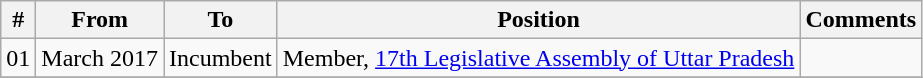<table class="wikitable sortable">
<tr>
<th>#</th>
<th>From</th>
<th>To</th>
<th>Position</th>
<th>Comments</th>
</tr>
<tr>
<td>01</td>
<td>March 2017</td>
<td>Incumbent</td>
<td>Member, <a href='#'>17th Legislative Assembly of Uttar Pradesh</a></td>
<td></td>
</tr>
<tr>
</tr>
</table>
